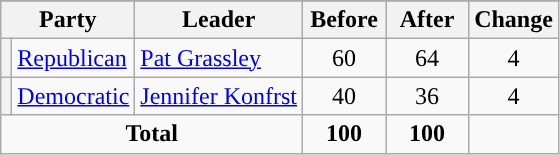<table class="wikitable" style="text-align:center;">
<tr>
</tr>
<tr>
<th colspan=2>Party</th>
<th>Leader</th>
<th style="width:3em">Before</th>
<th style="width:3em">After</th>
<th style="width:3em">Change</th>
</tr>
<tr>
<th style="background-color:"></th>
<td style="text-align:left;"><a href='#'>Republican</a></td>
<td style="text-align:left;"><a href='#'>Pat Grassley</a></td>
<td>60</td>
<td>64</td>
<td>4</td>
</tr>
<tr>
<th style="background-color:"></th>
<td style="text-align:left;"><a href='#'>Democratic</a></td>
<td style="text-align:left;"><a href='#'>Jennifer Konfrst</a></td>
<td>40</td>
<td>36</td>
<td>4</td>
</tr>
<tr>
<td colspan=3><strong>Total</strong></td>
<td><strong>100</strong></td>
<td><strong>100</strong></td>
<td></td>
</tr>
</table>
